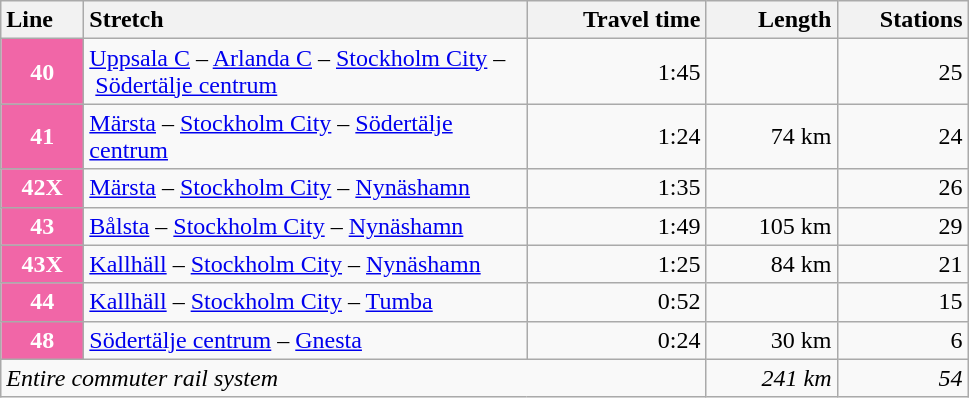<table class="wikitable">
<tr>
<th style="text-align:left; width:3em;">Line</th>
<th style="text-align:left; width:18em;">Stretch</th>
<th style="text-align:right; width:7em;">Travel time</th>
<th style="text-align:right; width:5em;">Length</th>
<th style="text-align:right; width:5em;">Stations</th>
</tr>
<tr>
<th style="background: #F166A7; color: white;">40</th>
<td><a href='#'>Uppsala C</a> – <a href='#'>Arlanda C</a> – <a href='#'>Stockholm City</a> – <a href='#'>Södertälje centrum</a></td>
<td align="right">1:45</td>
<td align="right"></td>
<td align="right">25</td>
</tr>
<tr>
<th style="background: #F166A7; color: white;">41</th>
<td><a href='#'>Märsta</a> – <a href='#'>Stockholm City</a> – <a href='#'>Södertälje centrum</a></td>
<td align="right">1:24</td>
<td align="right">74 km</td>
<td align="right">24</td>
</tr>
<tr>
<th style="background: #F166A7; color: white;">42X</th>
<td><a href='#'>Märsta</a> – <a href='#'>Stockholm City</a> – <a href='#'>Nynäshamn</a></td>
<td align="right">1:35</td>
<td align="right"></td>
<td align="right">26</td>
</tr>
<tr>
<th style="background: #F166A7; color: white;">43</th>
<td><a href='#'>Bålsta</a> – <a href='#'>Stockholm City</a> – <a href='#'>Nynäshamn</a></td>
<td align="right">1:49</td>
<td align="right">105 km</td>
<td align="right">29</td>
</tr>
<tr>
<th style="background: #F166A7; color: white;">43X</th>
<td><a href='#'>Kallhäll</a> – <a href='#'>Stockholm City</a> – <a href='#'>Nynäshamn</a></td>
<td align="right">1:25</td>
<td align="right">84 km</td>
<td align="right">21</td>
</tr>
<tr>
<th style="background: #F166A7; color: white;">44</th>
<td><a href='#'>Kallhäll</a> – <a href='#'>Stockholm City</a> – <a href='#'>Tumba</a></td>
<td align="right">0:52</td>
<td align="right"></td>
<td align="right">15</td>
</tr>
<tr>
<th style="background: #F166A7; color: white;">48</th>
<td><a href='#'>Södertälje centrum</a> – <a href='#'>Gnesta</a></td>
<td align="right">0:24</td>
<td align="right">30 km</td>
<td align="right">6</td>
</tr>
<tr>
<td colspan="3" style="text-align:left;"><em>Entire commuter rail system</em></td>
<td align="right"><em>241 km</em></td>
<td align="right"><em>54</em></td>
</tr>
</table>
